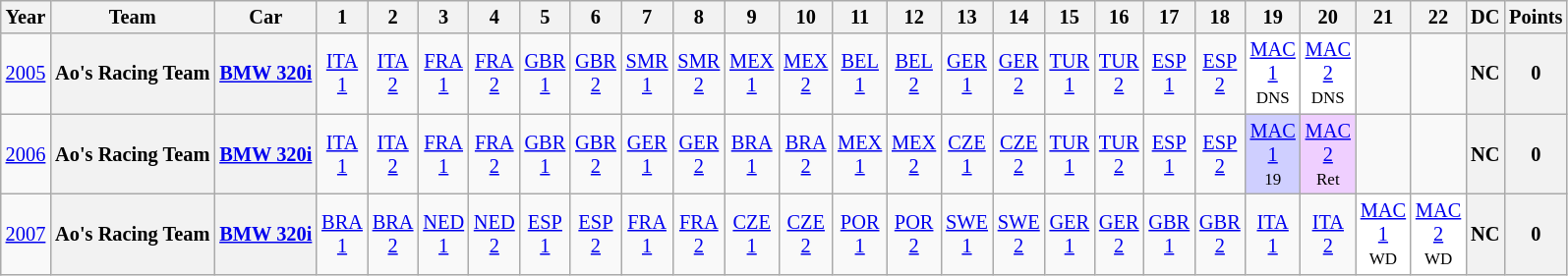<table class="wikitable" style="text-align:center; font-size:85%">
<tr>
<th>Year</th>
<th>Team</th>
<th>Car</th>
<th>1</th>
<th>2</th>
<th>3</th>
<th>4</th>
<th>5</th>
<th>6</th>
<th>7</th>
<th>8</th>
<th>9</th>
<th>10</th>
<th>11</th>
<th>12</th>
<th>13</th>
<th>14</th>
<th>15</th>
<th>16</th>
<th>17</th>
<th>18</th>
<th>19</th>
<th>20</th>
<th>21</th>
<th>22</th>
<th>DC</th>
<th>Points</th>
</tr>
<tr>
<td><a href='#'>2005</a></td>
<th>Ao's Racing Team</th>
<th><a href='#'>BMW 320i</a></th>
<td><a href='#'>ITA<br>1</a></td>
<td><a href='#'>ITA<br>2</a></td>
<td><a href='#'>FRA<br>1</a></td>
<td><a href='#'>FRA<br>2</a></td>
<td><a href='#'>GBR<br>1</a></td>
<td><a href='#'>GBR<br>2</a></td>
<td><a href='#'>SMR<br>1</a></td>
<td><a href='#'>SMR<br>2</a></td>
<td><a href='#'>MEX<br>1</a></td>
<td><a href='#'>MEX<br>2</a></td>
<td><a href='#'>BEL<br>1</a></td>
<td><a href='#'>BEL<br>2</a></td>
<td><a href='#'>GER<br>1</a></td>
<td><a href='#'>GER<br>2</a></td>
<td><a href='#'>TUR<br>1</a></td>
<td><a href='#'>TUR<br>2</a></td>
<td><a href='#'>ESP<br>1</a></td>
<td><a href='#'>ESP<br>2</a></td>
<td style="background:#ffffff;"><a href='#'>MAC<br>1</a><br><small>DNS</small></td>
<td style="background:#ffffff;"><a href='#'>MAC<br>2</a><br><small>DNS</small></td>
<td></td>
<td></td>
<th>NC</th>
<th>0</th>
</tr>
<tr>
<td><a href='#'>2006</a></td>
<th>Ao's Racing Team</th>
<th><a href='#'>BMW 320i</a></th>
<td><a href='#'>ITA<br>1</a></td>
<td><a href='#'>ITA<br>2</a></td>
<td><a href='#'>FRA<br>1</a></td>
<td><a href='#'>FRA<br>2</a></td>
<td><a href='#'>GBR<br>1</a></td>
<td><a href='#'>GBR<br>2</a></td>
<td><a href='#'>GER<br>1</a></td>
<td><a href='#'>GER<br>2</a></td>
<td><a href='#'>BRA<br>1</a></td>
<td><a href='#'>BRA<br>2</a></td>
<td><a href='#'>MEX<br>1</a></td>
<td><a href='#'>MEX<br>2</a></td>
<td><a href='#'>CZE<br>1</a></td>
<td><a href='#'>CZE<br>2</a></td>
<td><a href='#'>TUR<br>1</a></td>
<td><a href='#'>TUR<br>2</a></td>
<td><a href='#'>ESP<br>1</a></td>
<td><a href='#'>ESP<br>2</a></td>
<td style="background:#cfcfff;"><a href='#'>MAC<br>1</a><br><small>19</small></td>
<td style="background:#efcfff;"><a href='#'>MAC<br>2</a><br><small>Ret</small></td>
<td></td>
<td></td>
<th>NC</th>
<th>0</th>
</tr>
<tr>
<td><a href='#'>2007</a></td>
<th>Ao's Racing Team</th>
<th><a href='#'>BMW 320i</a></th>
<td><a href='#'>BRA<br>1</a></td>
<td><a href='#'>BRA<br>2</a></td>
<td><a href='#'>NED<br>1</a></td>
<td><a href='#'>NED<br>2</a></td>
<td><a href='#'>ESP<br>1</a></td>
<td><a href='#'>ESP<br>2</a></td>
<td><a href='#'>FRA<br>1</a></td>
<td><a href='#'>FRA<br>2</a></td>
<td><a href='#'>CZE<br>1</a></td>
<td><a href='#'>CZE<br>2</a></td>
<td><a href='#'>POR<br>1</a></td>
<td><a href='#'>POR<br>2</a></td>
<td><a href='#'>SWE<br>1</a></td>
<td><a href='#'>SWE<br>2</a></td>
<td><a href='#'>GER<br>1</a></td>
<td><a href='#'>GER<br>2</a></td>
<td><a href='#'>GBR<br>1</a></td>
<td><a href='#'>GBR<br>2</a></td>
<td><a href='#'>ITA<br>1</a></td>
<td><a href='#'>ITA<br>2</a></td>
<td style="background:#ffffff;"><a href='#'>MAC<br>1</a><br><small>WD</small></td>
<td style="background:#ffffff;"><a href='#'>MAC<br>2</a><br><small>WD</small></td>
<th>NC</th>
<th>0</th>
</tr>
</table>
